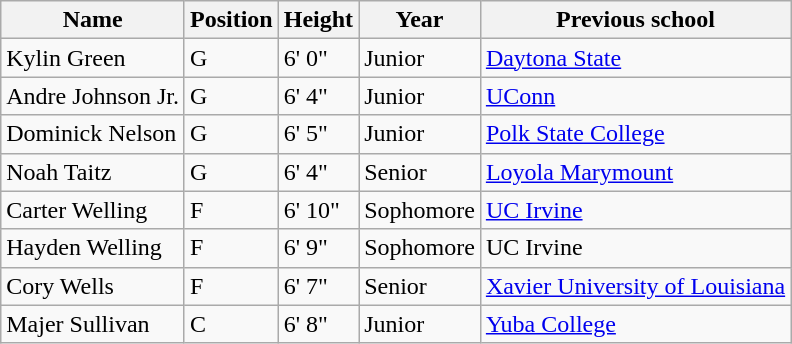<table class="wikitable">
<tr>
<th>Name</th>
<th>Position</th>
<th>Height</th>
<th>Year</th>
<th>Previous school</th>
</tr>
<tr>
<td>Kylin Green</td>
<td>G</td>
<td>6' 0"</td>
<td>Junior</td>
<td><a href='#'>Daytona State</a></td>
</tr>
<tr>
<td>Andre Johnson Jr.</td>
<td>G</td>
<td>6' 4"</td>
<td>Junior</td>
<td><a href='#'>UConn</a></td>
</tr>
<tr>
<td>Dominick Nelson</td>
<td>G</td>
<td>6' 5"</td>
<td>Junior</td>
<td><a href='#'>Polk State College</a></td>
</tr>
<tr>
<td>Noah Taitz</td>
<td>G</td>
<td>6' 4"</td>
<td>Senior</td>
<td><a href='#'>Loyola Marymount</a></td>
</tr>
<tr>
<td>Carter Welling</td>
<td>F</td>
<td>6' 10"</td>
<td>Sophomore</td>
<td><a href='#'>UC Irvine</a></td>
</tr>
<tr>
<td>Hayden Welling</td>
<td>F</td>
<td>6' 9"</td>
<td>Sophomore</td>
<td>UC Irvine</td>
</tr>
<tr>
<td>Cory Wells</td>
<td>F</td>
<td>6' 7"</td>
<td>Senior</td>
<td><a href='#'>Xavier University of Louisiana</a></td>
</tr>
<tr>
<td>Majer Sullivan</td>
<td>C</td>
<td>6' 8"</td>
<td>Junior</td>
<td><a href='#'>Yuba College</a></td>
</tr>
</table>
